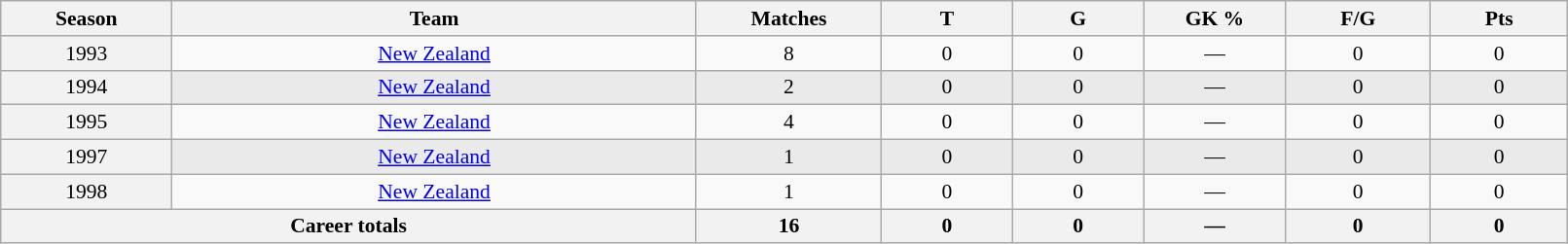<table class="wikitable sortable"  style="font-size:90%; text-align:center; width:85%;">
<tr>
<th width=2%>Season</th>
<th width=8%>Team</th>
<th width=2%>Matches</th>
<th width=2%>T</th>
<th width=2%>G</th>
<th width=2%>GK %</th>
<th width=2%>F/G</th>
<th width=2%>Pts</th>
</tr>
<tr>
<th scope="row" style="text-align:center; font-weight:normal">1993</th>
<td style="text-align:center;"> <a href='#'>New Zealand</a></td>
<td>8</td>
<td>0</td>
<td>0</td>
<td>—</td>
<td>0</td>
<td>0</td>
</tr>
<tr style="background-color: #EAEAEA">
<th scope="row" style="text-align:center; font-weight:normal">1994</th>
<td style="text-align:center;"> <a href='#'>New Zealand</a></td>
<td>2</td>
<td>0</td>
<td>0</td>
<td>—</td>
<td>0</td>
<td>0</td>
</tr>
<tr>
<th scope="row" style="text-align:center; font-weight:normal">1995</th>
<td style="text-align:center;"> <a href='#'>New Zealand</a></td>
<td>4</td>
<td>0</td>
<td>0</td>
<td>—</td>
<td>0</td>
<td>0</td>
</tr>
<tr style="background-color: #EAEAEA">
<th scope="row" style="text-align:center; font-weight:normal">1997</th>
<td style="text-align:center;"> <a href='#'>New Zealand</a></td>
<td>1</td>
<td>0</td>
<td>0</td>
<td>—</td>
<td>0</td>
<td>0</td>
</tr>
<tr>
<th scope="row" style="text-align:center; font-weight:normal">1998</th>
<td style="text-align:center;"> <a href='#'>New Zealand</a></td>
<td>1</td>
<td>0</td>
<td>0</td>
<td>—</td>
<td>0</td>
<td>0</td>
</tr>
<tr class="sortbottom">
<th colspan=2>Career totals</th>
<th>16</th>
<th>0</th>
<th>0</th>
<th>—</th>
<th>0</th>
<th>0</th>
</tr>
</table>
